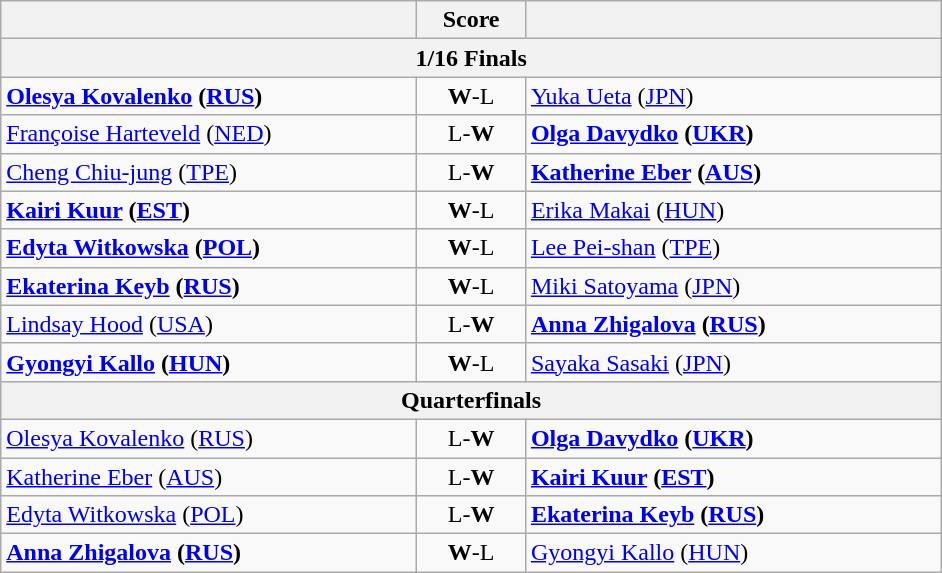<table class="wikitable" style="text-align: left; ">
<tr>
<th align="right" width="270"></th>
<th width="65">Score</th>
<th align="left" width="270"></th>
</tr>
<tr>
<th colspan=3>1/16 Finals</th>
</tr>
<tr>
<td><strong> <a href='#'>Olesya Kovalenko</a> (<a href='#'>RUS</a>)</strong></td>
<td align="center"><strong>W</strong>-L</td>
<td> <a href='#'>Yuka Ueta</a> (<a href='#'>JPN</a>)</td>
</tr>
<tr>
<td> <a href='#'>Françoise Harteveld</a> (<a href='#'>NED</a>)</td>
<td align="center">L-<strong>W</strong></td>
<td><strong> <a href='#'>Olga Davydko</a> (<a href='#'>UKR</a>) </strong></td>
</tr>
<tr>
<td> <a href='#'>Cheng Chiu-jung</a> (<a href='#'>TPE</a>)</td>
<td align="center">L-<strong>W</strong></td>
<td><strong> <a href='#'>Katherine Eber</a> (<a href='#'>AUS</a>)</strong></td>
</tr>
<tr>
<td><strong> <a href='#'>Kairi Kuur</a> (<a href='#'>EST</a>)</strong></td>
<td align="center"><strong>W</strong>-L</td>
<td> <a href='#'>Erika Makai</a> (<a href='#'>HUN</a>)</td>
</tr>
<tr>
<td><strong> <a href='#'>Edyta Witkowska</a> (<a href='#'>POL</a>)</strong></td>
<td align="center"><strong>W</strong>-L</td>
<td> <a href='#'>Lee Pei-shan</a> (<a href='#'>TPE</a>)</td>
</tr>
<tr>
<td><strong> <a href='#'>Ekaterina Keyb</a> (<a href='#'>RUS</a>)</strong></td>
<td align="center"><strong>W</strong>-L</td>
<td> <a href='#'>Miki Satoyama</a> (<a href='#'>JPN</a>)</td>
</tr>
<tr>
<td> <a href='#'>Lindsay Hood</a> (<a href='#'>USA</a>)</td>
<td align="center">L-<strong>W</strong></td>
<td><strong> <a href='#'>Anna Zhigalova</a> (<a href='#'>RUS</a>)</strong></td>
</tr>
<tr>
<td><strong> <a href='#'>Gyongyi Kallo</a> (<a href='#'>HUN</a>)</strong></td>
<td align="center"><strong>W</strong>-L</td>
<td> <a href='#'>Sayaka Sasaki</a> (<a href='#'>JPN</a>)</td>
</tr>
<tr>
<th colspan=3>Quarterfinals</th>
</tr>
<tr>
<td> <a href='#'>Olesya Kovalenko</a> (<a href='#'>RUS</a>)</td>
<td align="center">L-<strong>W</strong></td>
<td><strong> <a href='#'>Olga Davydko</a> (<a href='#'>UKR</a>) </strong></td>
</tr>
<tr>
<td> <a href='#'>Katherine Eber</a> (<a href='#'>AUS</a>)</td>
<td align="center">L-<strong>W</strong></td>
<td><strong> <a href='#'>Kairi Kuur</a> (<a href='#'>EST</a>)</strong></td>
</tr>
<tr>
<td> <a href='#'>Edyta Witkowska</a> (<a href='#'>POL</a>)</td>
<td align="center">L-<strong>W</strong></td>
<td><strong> <a href='#'>Ekaterina Keyb</a> (<a href='#'>RUS</a>)</strong></td>
</tr>
<tr>
<td><strong> <a href='#'>Anna Zhigalova</a> (<a href='#'>RUS</a>)</strong></td>
<td align="center"><strong>W</strong>-L</td>
<td> <a href='#'>Gyongyi Kallo</a> (<a href='#'>HUN</a>)</td>
</tr>
</table>
